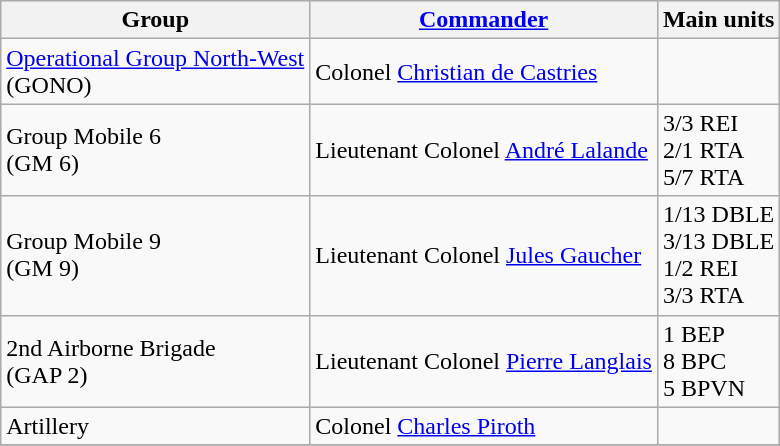<table class="wikitable">
<tr>
<th><strong>Group</strong></th>
<th><strong><a href='#'>Commander</a></strong></th>
<th><strong>Main units</strong></th>
</tr>
<tr>
<td><a href='#'>Operational Group North-West</a><br> (GONO)</td>
<td>Colonel <a href='#'>Christian de Castries</a></td>
<td></td>
</tr>
<tr>
<td>Group Mobile 6<br> (GM 6)</td>
<td>Lieutenant Colonel <a href='#'>André Lalande</a></td>
<td>3/3 REI<br> 2/1 RTA<br> 5/7 RTA</td>
</tr>
<tr>
<td>Group Mobile 9<br> (GM 9)</td>
<td>Lieutenant Colonel <a href='#'>Jules Gaucher</a></td>
<td>1/13 DBLE<br> 3/13 DBLE<br> 1/2 REI<br> 3/3 RTA</td>
</tr>
<tr>
<td>2nd Airborne Brigade<br> (GAP 2)</td>
<td>Lieutenant Colonel <a href='#'>Pierre Langlais</a></td>
<td>1 BEP<br> 8 BPC<br> 5 BPVN</td>
</tr>
<tr>
<td>Artillery</td>
<td>Colonel <a href='#'>Charles Piroth</a></td>
<td></td>
</tr>
<tr>
</tr>
</table>
